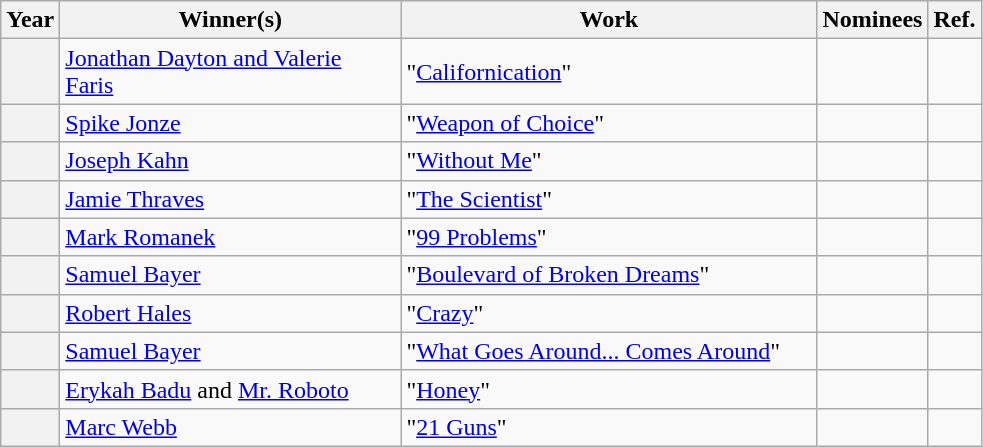<table class="wikitable sortable">
<tr>
<th scope="col" style="width:5px;">Year</th>
<th scope="col" style="width:220px;">Winner(s)</th>
<th scope="col" style="width:270px;">Work</th>
<th scope="col" class="unsortable">Nominees</th>
<th scope="col" class="unsortable">Ref.</th>
</tr>
<tr>
<th scope="row"></th>
<td><a href='#'>Jonathan Dayton and Valerie Faris</a></td>
<td>"<a href='#'>Californication</a>" </td>
<td></td>
<td align="center"></td>
</tr>
<tr>
<th scope="row"></th>
<td><a href='#'>Spike Jonze</a></td>
<td>"<a href='#'>Weapon of Choice</a>" </td>
<td></td>
<td align="center"></td>
</tr>
<tr>
<th scope="row"></th>
<td><a href='#'>Joseph Kahn</a></td>
<td>"<a href='#'>Without Me</a>" </td>
<td></td>
<td align="center"></td>
</tr>
<tr>
<th scope="row"></th>
<td><a href='#'>Jamie Thraves</a></td>
<td>"<a href='#'>The Scientist</a>" </td>
<td></td>
<td align="center"></td>
</tr>
<tr>
<th scope="row"></th>
<td><a href='#'>Mark Romanek</a></td>
<td>"<a href='#'>99 Problems</a>" </td>
<td></td>
<td align="center"></td>
</tr>
<tr>
<th scope="row"></th>
<td><a href='#'>Samuel Bayer</a></td>
<td>"<a href='#'>Boulevard of Broken Dreams</a>" </td>
<td></td>
<td align="center"></td>
</tr>
<tr>
<th scope="row"></th>
<td><a href='#'>Robert Hales</a></td>
<td>"<a href='#'>Crazy</a>" </td>
<td></td>
<td align="center"></td>
</tr>
<tr>
<th scope="row"></th>
<td><a href='#'>Samuel Bayer</a></td>
<td>"<a href='#'>What Goes Around... Comes Around</a>" </td>
<td></td>
<td align="center"></td>
</tr>
<tr>
<th scope="row"></th>
<td><a href='#'>Erykah Badu</a> and <a href='#'>Mr. Roboto</a></td>
<td>"<a href='#'>Honey</a>" </td>
<td></td>
<td align="center"></td>
</tr>
<tr>
<th scope="row"></th>
<td><a href='#'>Marc Webb</a></td>
<td>"<a href='#'>21 Guns</a>" </td>
<td></td>
<td align="center"></td>
</tr>
</table>
